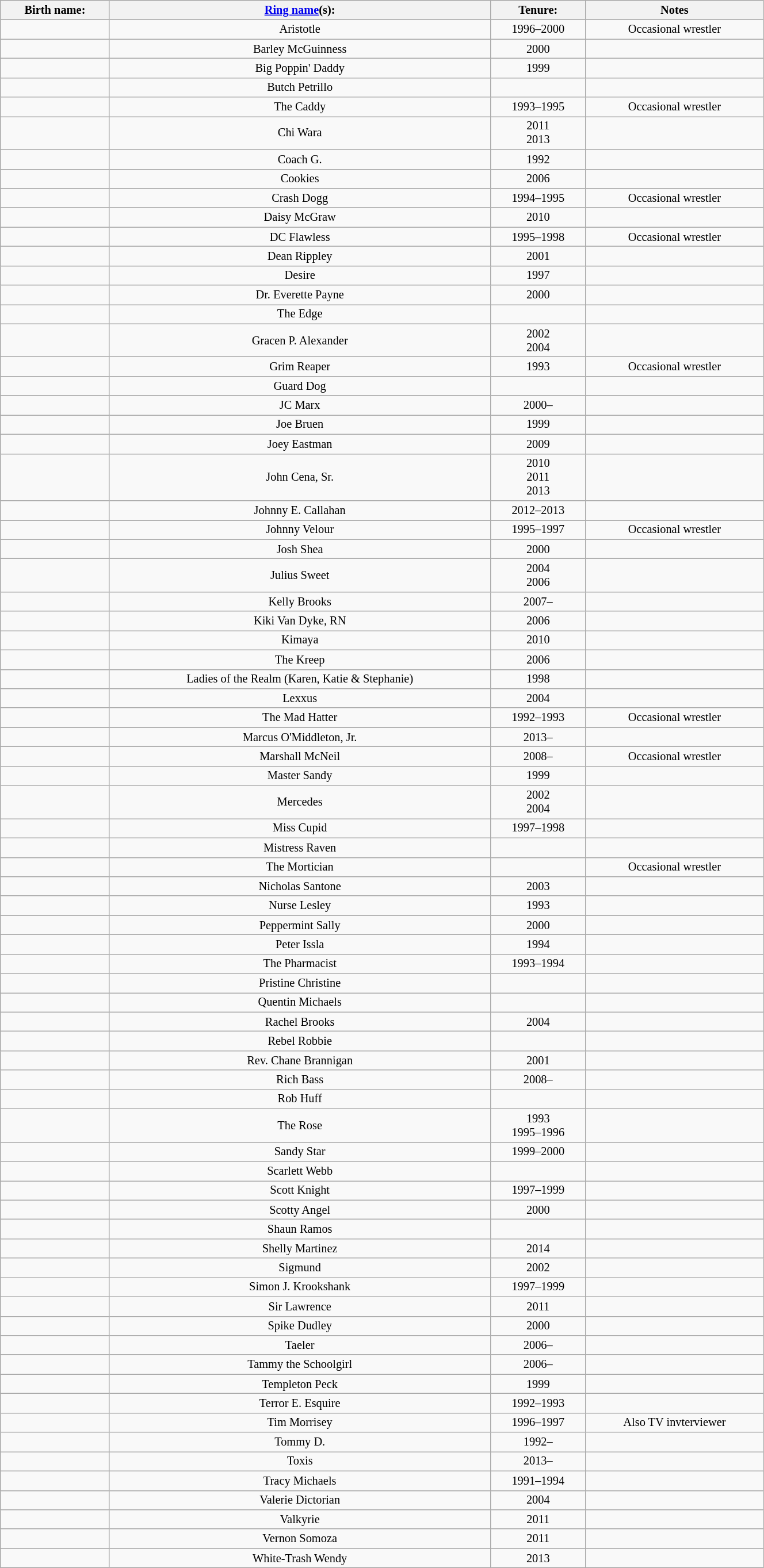<table class="sortable wikitable" style="font-size:85%; text-align:center; width:70%;">
<tr>
<th>Birth name:</th>
<th><a href='#'>Ring name</a>(s):</th>
<th>Tenure:</th>
<th>Notes</th>
</tr>
<tr>
<td></td>
<td>Aristotle</td>
<td sort>1996–2000</td>
<td>Occasional wrestler</td>
</tr>
<tr>
<td></td>
<td>Barley McGuinness</td>
<td sort>2000</td>
<td></td>
</tr>
<tr>
<td></td>
<td>Big Poppin' Daddy</td>
<td sort>1999</td>
<td></td>
</tr>
<tr>
<td></td>
<td>Butch Petrillo</td>
<td sort></td>
<td></td>
</tr>
<tr>
<td></td>
<td>The Caddy</td>
<td sort>1993–1995</td>
<td>Occasional wrestler</td>
</tr>
<tr>
<td></td>
<td>Chi Wara</td>
<td sort>2011<br>2013</td>
<td></td>
</tr>
<tr>
<td></td>
<td>Coach G.</td>
<td sort>1992</td>
<td></td>
</tr>
<tr>
<td></td>
<td>Cookies</td>
<td sort>2006</td>
<td></td>
</tr>
<tr>
<td></td>
<td>Crash Dogg</td>
<td sort>1994–1995</td>
<td>Occasional wrestler</td>
</tr>
<tr>
<td></td>
<td>Daisy McGraw</td>
<td sort>2010</td>
<td></td>
</tr>
<tr>
<td></td>
<td>DC Flawless</td>
<td sort>1995–1998</td>
<td>Occasional wrestler</td>
</tr>
<tr>
<td></td>
<td>Dean Rippley</td>
<td sort>2001</td>
<td></td>
</tr>
<tr>
<td></td>
<td>Desire</td>
<td sort>1997</td>
<td></td>
</tr>
<tr>
<td></td>
<td>Dr. Everette Payne</td>
<td sort>2000</td>
<td></td>
</tr>
<tr>
<td></td>
<td>The Edge</td>
<td sort></td>
<td></td>
</tr>
<tr>
<td></td>
<td>Gracen P. Alexander</td>
<td sort>2002<br>2004</td>
<td></td>
</tr>
<tr>
<td></td>
<td>Grim Reaper</td>
<td sort>1993</td>
<td>Occasional wrestler</td>
</tr>
<tr>
<td></td>
<td>Guard Dog</td>
<td sort></td>
<td></td>
</tr>
<tr>
<td></td>
<td>JC Marx</td>
<td sort>2000–</td>
<td></td>
</tr>
<tr>
<td></td>
<td>Joe Bruen</td>
<td sort>1999</td>
<td></td>
</tr>
<tr>
<td></td>
<td>Joey Eastman</td>
<td sort>2009</td>
<td></td>
</tr>
<tr>
<td></td>
<td>John Cena, Sr.</td>
<td sort>2010<br>2011<br>2013</td>
<td></td>
</tr>
<tr>
<td></td>
<td>Johnny E. Callahan</td>
<td sort>2012–2013</td>
<td></td>
</tr>
<tr>
<td></td>
<td>Johnny Velour</td>
<td sort>1995–1997</td>
<td>Occasional wrestler</td>
</tr>
<tr>
<td></td>
<td>Josh Shea</td>
<td sort>2000</td>
<td></td>
</tr>
<tr>
<td></td>
<td>Julius Sweet</td>
<td sort>2004<br>2006</td>
<td></td>
</tr>
<tr>
<td></td>
<td>Kelly Brooks</td>
<td sort>2007–</td>
<td></td>
</tr>
<tr>
<td></td>
<td>Kiki Van Dyke, RN</td>
<td sort>2006</td>
<td></td>
</tr>
<tr>
<td></td>
<td>Kimaya</td>
<td sort>2010</td>
<td></td>
</tr>
<tr>
<td></td>
<td>The Kreep</td>
<td sort>2006</td>
<td></td>
</tr>
<tr>
<td></td>
<td>Ladies of the Realm (Karen, Katie & Stephanie)</td>
<td sort>1998</td>
<td></td>
</tr>
<tr>
<td></td>
<td>Lexxus</td>
<td sort>2004</td>
<td></td>
</tr>
<tr>
<td></td>
<td>The Mad Hatter</td>
<td sort>1992–1993</td>
<td>Occasional wrestler</td>
</tr>
<tr>
<td></td>
<td>Marcus O'Middleton, Jr.</td>
<td sort>2013–</td>
<td></td>
</tr>
<tr>
<td></td>
<td>Marshall McNeil</td>
<td sort>2008–</td>
<td>Occasional wrestler</td>
</tr>
<tr>
<td></td>
<td>Master Sandy</td>
<td sort>1999</td>
<td></td>
</tr>
<tr>
<td></td>
<td>Mercedes</td>
<td sort>2002<br>2004</td>
<td></td>
</tr>
<tr>
<td></td>
<td>Miss Cupid</td>
<td sort>1997–1998</td>
<td></td>
</tr>
<tr>
<td></td>
<td>Mistress Raven</td>
<td sort></td>
<td></td>
</tr>
<tr>
<td></td>
<td>The Mortician</td>
<td sort></td>
<td>Occasional wrestler</td>
</tr>
<tr>
<td></td>
<td>Nicholas Santone</td>
<td sort>2003</td>
<td></td>
</tr>
<tr>
<td></td>
<td>Nurse Lesley</td>
<td sort>1993</td>
<td></td>
</tr>
<tr>
<td></td>
<td>Peppermint Sally</td>
<td sort>2000</td>
<td></td>
</tr>
<tr>
<td></td>
<td>Peter Issla</td>
<td sort>1994</td>
<td></td>
</tr>
<tr>
<td></td>
<td>The Pharmacist</td>
<td sort>1993–1994</td>
<td></td>
</tr>
<tr>
<td></td>
<td>Pristine Christine</td>
<td sort></td>
<td></td>
</tr>
<tr>
<td></td>
<td>Quentin Michaels</td>
<td sort></td>
<td></td>
</tr>
<tr>
<td></td>
<td>Rachel Brooks</td>
<td sort>2004</td>
<td></td>
</tr>
<tr>
<td></td>
<td>Rebel Robbie</td>
<td sort></td>
<td></td>
</tr>
<tr>
<td></td>
<td>Rev. Chane Brannigan</td>
<td sort>2001</td>
<td></td>
</tr>
<tr>
<td></td>
<td>Rich Bass</td>
<td sort>2008–</td>
<td></td>
</tr>
<tr>
<td></td>
<td>Rob Huff</td>
<td sort></td>
<td></td>
</tr>
<tr>
<td></td>
<td>The Rose</td>
<td sort>1993<br>1995–1996</td>
<td></td>
</tr>
<tr>
<td></td>
<td>Sandy Star</td>
<td sort>1999–2000</td>
<td></td>
</tr>
<tr>
<td></td>
<td>Scarlett Webb</td>
<td sort></td>
<td></td>
</tr>
<tr>
<td></td>
<td>Scott Knight</td>
<td sort>1997–1999</td>
<td></td>
</tr>
<tr>
<td></td>
<td>Scotty Angel</td>
<td sort>2000</td>
<td></td>
</tr>
<tr>
<td></td>
<td>Shaun Ramos</td>
<td sort></td>
<td></td>
</tr>
<tr>
<td></td>
<td>Shelly Martinez</td>
<td sort>2014</td>
<td></td>
</tr>
<tr>
<td></td>
<td>Sigmund</td>
<td sort>2002</td>
<td></td>
</tr>
<tr>
<td></td>
<td>Simon J. Krookshank</td>
<td sort>1997–1999</td>
<td></td>
</tr>
<tr>
<td></td>
<td>Sir Lawrence</td>
<td sort>2011</td>
<td></td>
</tr>
<tr>
<td></td>
<td>Spike Dudley</td>
<td sort>2000</td>
<td></td>
</tr>
<tr>
<td></td>
<td>Taeler</td>
<td sort>2006–</td>
<td></td>
</tr>
<tr>
<td></td>
<td>Tammy the Schoolgirl</td>
<td sort>2006–</td>
<td></td>
</tr>
<tr>
<td></td>
<td>Templeton Peck</td>
<td sort>1999</td>
<td></td>
</tr>
<tr>
<td></td>
<td>Terror E. Esquire</td>
<td sort>1992–1993</td>
<td></td>
</tr>
<tr>
<td></td>
<td>Tim Morrisey</td>
<td sort>1996–1997</td>
<td>Also TV invterviewer</td>
</tr>
<tr>
<td></td>
<td>Tommy D.</td>
<td sort>1992–</td>
<td></td>
</tr>
<tr>
<td></td>
<td>Toxis</td>
<td sort>2013–</td>
<td></td>
</tr>
<tr>
<td></td>
<td>Tracy Michaels</td>
<td sort>1991–1994</td>
<td></td>
</tr>
<tr>
<td></td>
<td>Valerie Dictorian</td>
<td sort>2004</td>
<td></td>
</tr>
<tr>
<td></td>
<td>Valkyrie</td>
<td sort>2011</td>
<td></td>
</tr>
<tr>
<td></td>
<td>Vernon Somoza</td>
<td sort>2011</td>
<td></td>
</tr>
<tr>
<td></td>
<td>White-Trash Wendy</td>
<td sort>2013</td>
<td></td>
</tr>
</table>
